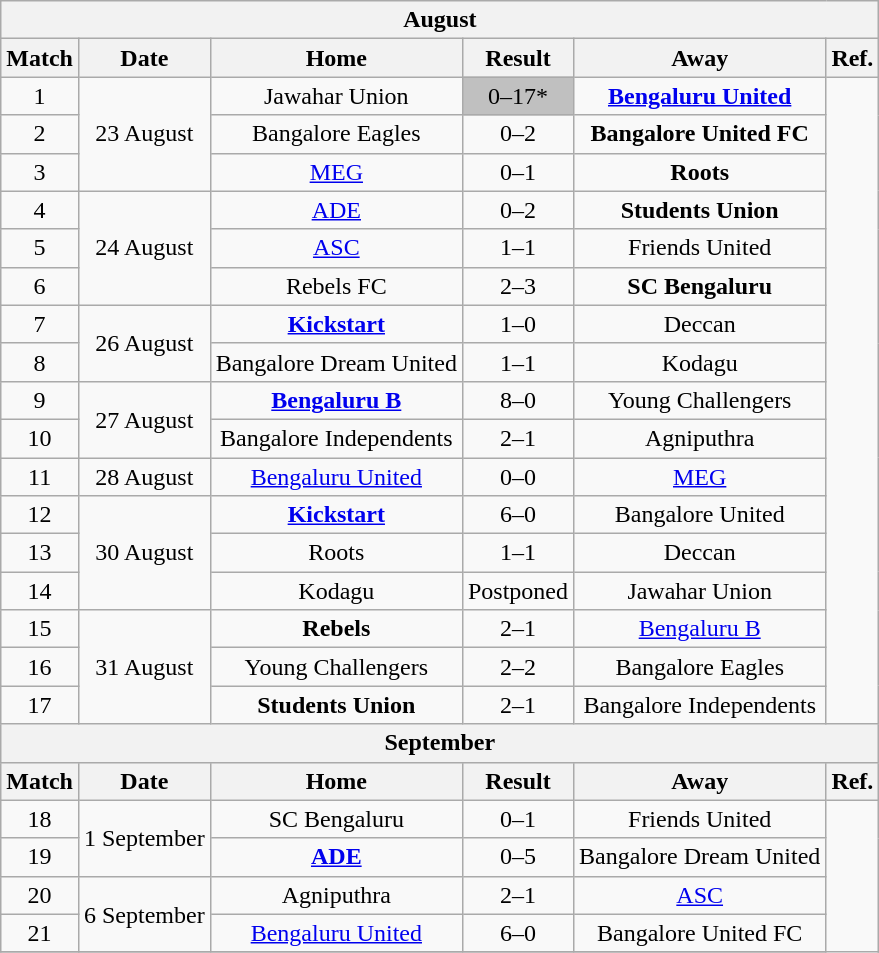<table class="wikitable" style="text-align: center;">
<tr>
<th colspan=6><strong>August</strong></th>
</tr>
<tr>
<th>Match</th>
<th>Date</th>
<th>Home</th>
<th>Result</th>
<th>Away</th>
<th>Ref.</th>
</tr>
<tr>
<td>1</td>
<td rowspan=3>23 August</td>
<td>Jawahar Union</td>
<td style="background:silver">0–17*</td>
<td><strong><a href='#'>Bengaluru United</a></strong></td>
<td rowspan=17></td>
</tr>
<tr>
<td>2</td>
<td>Bangalore Eagles</td>
<td>0–2</td>
<td><strong>Bangalore United FC</strong></td>
</tr>
<tr>
<td>3</td>
<td><a href='#'>MEG</a></td>
<td>0–1</td>
<td><strong>Roots</strong></td>
</tr>
<tr>
<td>4</td>
<td rowspan=3>24 August</td>
<td><a href='#'>ADE</a></td>
<td>0–2</td>
<td><strong>Students Union</strong></td>
</tr>
<tr>
<td>5</td>
<td><a href='#'>ASC</a></td>
<td>1–1</td>
<td>Friends United</td>
</tr>
<tr>
<td>6</td>
<td>Rebels FC</td>
<td>2–3</td>
<td><strong>SC Bengaluru</strong></td>
</tr>
<tr>
<td>7</td>
<td rowspan=2>26 August</td>
<td><strong><a href='#'>Kickstart</a></strong></td>
<td>1–0</td>
<td>Deccan</td>
</tr>
<tr>
<td>8</td>
<td>Bangalore Dream United</td>
<td>1–1</td>
<td>Kodagu</td>
</tr>
<tr>
<td>9</td>
<td rowspan=2>27 August</td>
<td><strong><a href='#'>Bengaluru B</a></strong></td>
<td>8–0</td>
<td>Young Challengers</td>
</tr>
<tr>
<td>10</td>
<td>Bangalore Independents</td>
<td>2–1</td>
<td>Agniputhra</td>
</tr>
<tr>
<td>11</td>
<td>28 August</td>
<td><a href='#'>Bengaluru United</a></td>
<td>0–0</td>
<td><a href='#'>MEG</a></td>
</tr>
<tr>
<td>12</td>
<td rowspan=3>30 August</td>
<td><strong><a href='#'>Kickstart</a></strong></td>
<td>6–0</td>
<td>Bangalore United</td>
</tr>
<tr>
<td>13</td>
<td>Roots</td>
<td>1–1</td>
<td>Deccan</td>
</tr>
<tr>
<td>14</td>
<td>Kodagu</td>
<td>Postponed</td>
<td>Jawahar Union</td>
</tr>
<tr>
<td>15</td>
<td rowspan=3>31 August</td>
<td><strong>Rebels</strong></td>
<td>2–1</td>
<td><a href='#'>Bengaluru B</a></td>
</tr>
<tr>
<td>16</td>
<td>Young Challengers</td>
<td>2–2</td>
<td>Bangalore Eagles</td>
</tr>
<tr>
<td>17</td>
<td><strong>Students Union</strong></td>
<td>2–1</td>
<td>Bangalore Independents</td>
</tr>
<tr>
<th colspan=6><strong>September</strong></th>
</tr>
<tr>
<th>Match</th>
<th>Date</th>
<th>Home</th>
<th>Result</th>
<th>Away</th>
<th>Ref.</th>
</tr>
<tr>
<td>18</td>
<td rowspan=2>1 September</td>
<td>SC Bengaluru</td>
<td>0–1</td>
<td>Friends United</td>
<td rowspan=15></td>
</tr>
<tr>
<td>19</td>
<td><strong><a href='#'>ADE</a></strong></td>
<td>0–5</td>
<td>Bangalore Dream United</td>
</tr>
<tr>
<td>20</td>
<td rowspan=2>6 September</td>
<td>Agniputhra</td>
<td>2–1</td>
<td><a href='#'>ASC</a></td>
</tr>
<tr>
<td>21</td>
<td><a href='#'>Bengaluru United</a></td>
<td>6–0</td>
<td>Bangalore United FC</td>
</tr>
<tr>
</tr>
</table>
